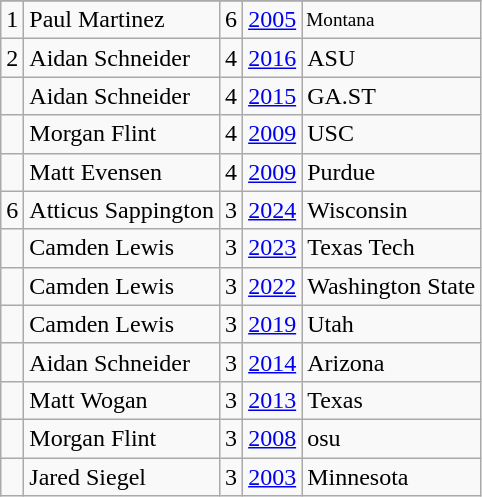<table class="wikitable">
<tr>
</tr>
<tr>
<td>1</td>
<td>Paul Martinez</td>
<td>6</td>
<td><a href='#'>2005</a></td>
<td style="font-size:80%;">Montana</td>
</tr>
<tr>
<td>2</td>
<td>Aidan Schneider</td>
<td>4</td>
<td><a href='#'>2016</a></td>
<td>ASU</td>
</tr>
<tr>
<td></td>
<td>Aidan Schneider</td>
<td>4</td>
<td><a href='#'>2015</a></td>
<td>GA.ST</td>
</tr>
<tr>
<td></td>
<td>Morgan Flint</td>
<td>4</td>
<td><a href='#'>2009</a></td>
<td>USC</td>
</tr>
<tr>
<td></td>
<td>Matt Evensen</td>
<td>4</td>
<td><a href='#'>2009</a></td>
<td>Purdue</td>
</tr>
<tr>
<td>6</td>
<td>Atticus Sappington</td>
<td>3</td>
<td><a href='#'>2024</a></td>
<td>Wisconsin</td>
</tr>
<tr>
<td></td>
<td>Camden Lewis</td>
<td>3</td>
<td><a href='#'>2023</a></td>
<td>Texas Tech</td>
</tr>
<tr>
<td></td>
<td>Camden Lewis</td>
<td>3</td>
<td><a href='#'>2022</a></td>
<td>Washington State</td>
</tr>
<tr>
<td></td>
<td>Camden Lewis</td>
<td>3</td>
<td><a href='#'>2019</a></td>
<td>Utah</td>
</tr>
<tr>
<td></td>
<td>Aidan Schneider</td>
<td>3</td>
<td><a href='#'>2014</a></td>
<td>Arizona</td>
</tr>
<tr>
<td></td>
<td>Matt Wogan</td>
<td>3</td>
<td><a href='#'>2013</a></td>
<td>Texas</td>
</tr>
<tr>
<td></td>
<td>Morgan Flint</td>
<td>3</td>
<td><a href='#'>2008</a></td>
<td>osu</td>
</tr>
<tr>
<td></td>
<td>Jared Siegel</td>
<td>3</td>
<td><a href='#'>2003</a></td>
<td>Minnesota</td>
</tr>
</table>
